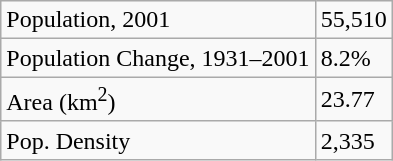<table class="wikitable">
<tr>
<td>Population, 2001</td>
<td>55,510</td>
</tr>
<tr>
<td>Population Change, 1931–2001</td>
<td>8.2%</td>
</tr>
<tr>
<td>Area (km<sup>2</sup>)</td>
<td>23.77</td>
</tr>
<tr>
<td>Pop. Density</td>
<td>2,335</td>
</tr>
</table>
